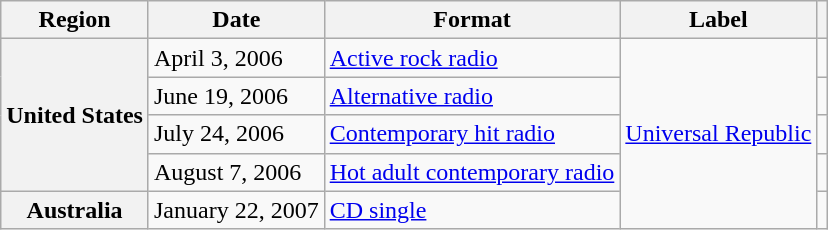<table class="wikitable plainrowheaders">
<tr>
<th scope="col">Region</th>
<th scope="col">Date</th>
<th scope="col">Format</th>
<th scope="col">Label</th>
<th scope="col"></th>
</tr>
<tr>
<th scope="row" rowspan="4">United States</th>
<td>April 3, 2006</td>
<td><a href='#'>Active rock radio</a></td>
<td rowspan="5"><a href='#'>Universal Republic</a></td>
<td></td>
</tr>
<tr>
<td>June 19, 2006</td>
<td><a href='#'>Alternative radio</a></td>
<td></td>
</tr>
<tr>
<td>July 24, 2006</td>
<td><a href='#'>Contemporary hit radio</a></td>
<td></td>
</tr>
<tr>
<td>August 7, 2006</td>
<td><a href='#'>Hot adult contemporary radio</a></td>
<td></td>
</tr>
<tr>
<th scope="row">Australia</th>
<td>January 22, 2007</td>
<td><a href='#'>CD single</a></td>
<td></td>
</tr>
</table>
